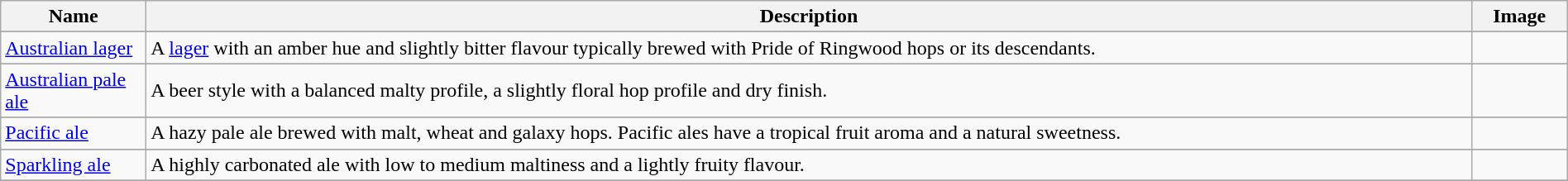<table class="wikitable sortable" width="100%">
<tr>
<th style="width:110px;">Name</th>
<th>Description</th>
<th class="unsortable" style="width:70px;">Image</th>
</tr>
<tr>
</tr>
<tr>
<td><a href='#'>Australian lager</a></td>
<td>A <a href='#'>lager</a> with an amber hue and slightly bitter flavour typically brewed with Pride of Ringwood hops or its descendants.</td>
<td></td>
</tr>
<tr>
</tr>
<tr>
<td><a href='#'>Australian pale ale</a></td>
<td>A beer style with a balanced malty profile, a slightly floral hop profile and dry finish.</td>
<td></td>
</tr>
<tr>
</tr>
<tr>
<td><a href='#'>Pacific ale</a></td>
<td>A hazy pale ale brewed with malt, wheat and galaxy hops. Pacific ales have a tropical fruit aroma and a natural sweetness.</td>
<td></td>
</tr>
<tr>
</tr>
<tr>
<td><a href='#'>Sparkling ale</a></td>
<td>A highly carbonated ale with low to medium maltiness and a lightly fruity flavour.</td>
<td></td>
</tr>
<tr>
</tr>
</table>
